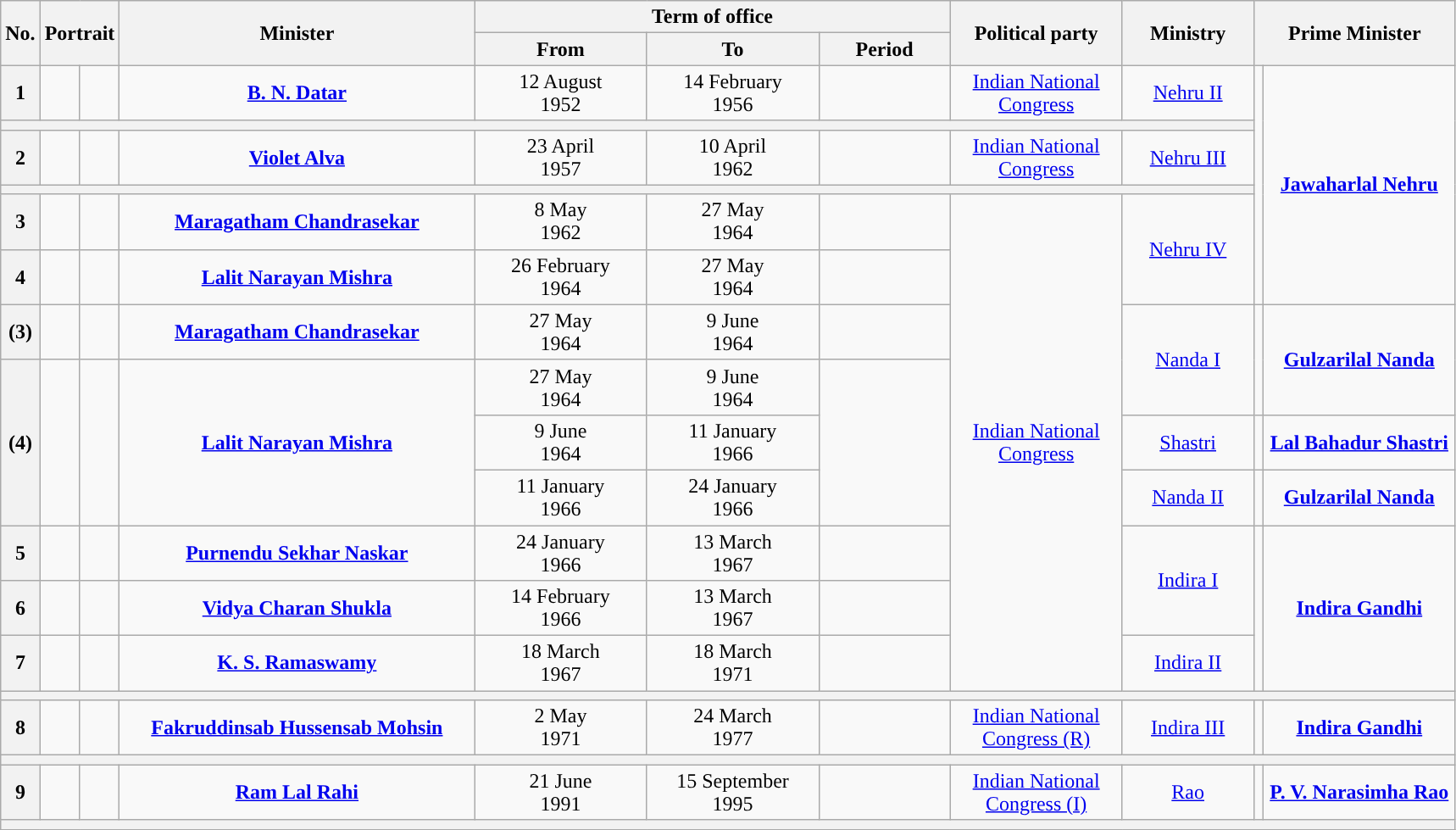<table class="wikitable" style="text-align:center">
<tr>
<th rowspan="2">No.</th>
<th colspan="2" rowspan="2">Portrait</th>
<th rowspan="2" style="width:17em">Minister<br></th>
<th colspan="3">Term of office</th>
<th rowspan="2" style="width:8em">Political party</th>
<th rowspan="2" style="width:6em">Ministry</th>
<th rowspan="2" colspan="2">Prime Minister</th>
</tr>
<tr>
<th style="width:8em">From</th>
<th style="width:8em">To</th>
<th style="width:6em">Period</th>
</tr>
<tr>
<th>1</th>
<td></td>
<td></td>
<td><strong><a href='#'>B. N. Datar</a></strong><br></td>
<td>12 August<br>1952</td>
<td>14 February<br>1956</td>
<td><strong></strong></td>
<td><a href='#'>Indian National Congress</a></td>
<td><a href='#'>Nehru II</a></td>
<td rowspan="6"></td>
<td rowspan="6" style="width:9em"><strong><a href='#'>Jawaharlal Nehru</a></strong></td>
</tr>
<tr>
<th colspan="9"></th>
</tr>
<tr>
<th>2</th>
<td></td>
<td></td>
<td><strong><a href='#'>Violet Alva</a></strong><br></td>
<td>23 April<br>1957</td>
<td>10 April<br>1962</td>
<td><strong></strong></td>
<td><a href='#'>Indian National Congress</a></td>
<td><a href='#'>Nehru III</a></td>
</tr>
<tr>
<th colspan="9"></th>
</tr>
<tr>
<th>3</th>
<td></td>
<td></td>
<td><strong><a href='#'>Maragatham Chandrasekar</a></strong><br></td>
<td>8 May<br>1962</td>
<td>27 May<br>1964</td>
<td><strong></strong></td>
<td rowspan="9"><a href='#'>Indian National Congress</a></td>
<td rowspan="2"><a href='#'>Nehru IV</a></td>
</tr>
<tr>
<th>4</th>
<td></td>
<td></td>
<td><strong><a href='#'>Lalit Narayan Mishra</a></strong><br></td>
<td>26 February<br>1964</td>
<td>27 May<br>1964</td>
<td><strong></strong></td>
</tr>
<tr>
<th>(3)</th>
<td></td>
<td></td>
<td><strong><a href='#'>Maragatham Chandrasekar</a></strong><br></td>
<td>27 May<br>1964</td>
<td>9 June<br>1964</td>
<td><strong></strong></td>
<td rowspan="2"><a href='#'>Nanda I</a></td>
<td rowspan="2"></td>
<td rowspan="2"><strong><a href='#'>Gulzarilal Nanda</a></strong></td>
</tr>
<tr>
<th rowspan="3">(4)</th>
<td rowspan="3"></td>
<td rowspan="3"></td>
<td rowspan="3"><strong><a href='#'>Lalit Narayan Mishra</a></strong><br></td>
<td>27 May<br>1964</td>
<td>9 June<br>1964</td>
<td rowspan="3"><strong></strong></td>
</tr>
<tr>
<td>9 June<br>1964</td>
<td>11 January<br>1966</td>
<td><a href='#'>Shastri</a></td>
<td></td>
<td><strong><a href='#'>Lal Bahadur Shastri</a></strong></td>
</tr>
<tr>
<td>11 January<br>1966</td>
<td>24 January<br>1966</td>
<td><a href='#'>Nanda II</a></td>
<td></td>
<td><strong><a href='#'>Gulzarilal Nanda</a></strong></td>
</tr>
<tr>
<th>5</th>
<td></td>
<td></td>
<td><strong><a href='#'>Purnendu Sekhar Naskar</a></strong><br></td>
<td>24 January<br>1966</td>
<td>13 March<br>1967</td>
<td><strong></strong></td>
<td rowspan="2"><a href='#'>Indira I</a></td>
<td rowspan="3"></td>
<td rowspan="3"><strong><a href='#'>Indira Gandhi</a></strong></td>
</tr>
<tr>
<th>6</th>
<td></td>
<td></td>
<td><strong><a href='#'>Vidya Charan Shukla</a></strong><br></td>
<td>14 February<br>1966</td>
<td>13 March<br>1967</td>
<td><strong></strong></td>
</tr>
<tr>
<th>7</th>
<td></td>
<td></td>
<td><strong><a href='#'>K. S. Ramaswamy</a></strong><br></td>
<td>18 March<br>1967</td>
<td>18 March<br>1971</td>
<td><strong></strong></td>
<td><a href='#'>Indira II</a></td>
</tr>
<tr>
<th colspan="11"></th>
</tr>
<tr>
<th>8</th>
<td></td>
<td></td>
<td><strong><a href='#'>Fakruddinsab Hussensab Mohsin</a></strong><br></td>
<td>2 May<br>1971</td>
<td>24 March<br>1977</td>
<td><strong></strong></td>
<td><a href='#'>Indian National Congress (R)</a></td>
<td><a href='#'>Indira III</a></td>
<td></td>
<td><strong><a href='#'>Indira Gandhi</a></strong></td>
</tr>
<tr>
<th colspan="11"></th>
</tr>
<tr>
<th>9</th>
<td></td>
<td></td>
<td><strong><a href='#'>Ram Lal Rahi</a></strong><br></td>
<td>21 June<br>1991</td>
<td>15 September<br>1995</td>
<td><strong></strong></td>
<td><a href='#'>Indian National Congress (I)</a></td>
<td><a href='#'>Rao</a></td>
<td></td>
<td><strong><a href='#'>P. V. Narasimha Rao</a></strong></td>
</tr>
<tr>
<th colspan="11"></th>
</tr>
<tr>
</tr>
</table>
